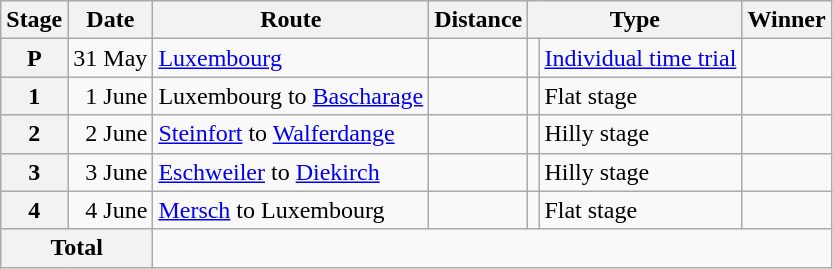<table class="wikitable">
<tr>
<th scope=col>Stage</th>
<th scope=col>Date</th>
<th scope=col>Route</th>
<th scope=col>Distance</th>
<th scope=col colspan="2">Type</th>
<th scope=col>Winner</th>
</tr>
<tr>
<th scope=row>P</th>
<td align=right>31 May</td>
<td><a href='#'>Luxembourg</a></td>
<td style="text-align:center;"></td>
<td></td>
<td><a href='#'>Individual time trial</a></td>
<td></td>
</tr>
<tr>
<th scope=row>1</th>
<td align=right>1 June</td>
<td>Luxembourg to <a href='#'>Bascharage</a></td>
<td style="text-align:center;"></td>
<td></td>
<td>Flat stage</td>
<td></td>
</tr>
<tr>
<th scope=row>2</th>
<td align=right>2 June</td>
<td><a href='#'>Steinfort</a> to <a href='#'>Walferdange</a></td>
<td style="text-align:center;"></td>
<td></td>
<td>Hilly stage</td>
<td></td>
</tr>
<tr>
<th scope=row>3</th>
<td align=right>3 June</td>
<td><a href='#'>Eschweiler</a> to <a href='#'>Diekirch</a></td>
<td style="text-align:center;"></td>
<td></td>
<td>Hilly stage</td>
<td></td>
</tr>
<tr>
<th scope=row>4</th>
<td align=right>4 June</td>
<td><a href='#'>Mersch</a> to Luxembourg</td>
<td style="text-align:center;"></td>
<td></td>
<td>Flat stage</td>
<td></td>
</tr>
<tr>
<th colspan="2" style="text-align:center;">Total</th>
<td colspan="5" style="text-align:center;"></td>
</tr>
</table>
